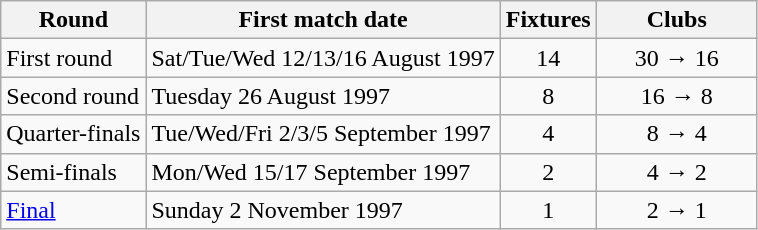<table class="wikitable">
<tr>
<th>Round</th>
<th>First match date</th>
<th>Fixtures</th>
<th width=100>Clubs</th>
</tr>
<tr align=center>
<td align=left>First round</td>
<td align=left>Sat/Tue/Wed 12/13/16 August 1997</td>
<td>14</td>
<td>30 → 16</td>
</tr>
<tr align=center>
<td align=left>Second round</td>
<td align=left>Tuesday 26 August 1997</td>
<td>8</td>
<td>16 → 8</td>
</tr>
<tr align=center>
<td align=left>Quarter-finals</td>
<td align=left>Tue/Wed/Fri 2/3/5 September 1997</td>
<td>4</td>
<td>8 → 4</td>
</tr>
<tr align=center>
<td align=left>Semi-finals</td>
<td align=left>Mon/Wed 15/17 September 1997</td>
<td>2</td>
<td>4 → 2</td>
</tr>
<tr align=center>
<td align=left><a href='#'>Final</a></td>
<td align=left>Sunday 2 November 1997</td>
<td>1</td>
<td>2 → 1</td>
</tr>
</table>
